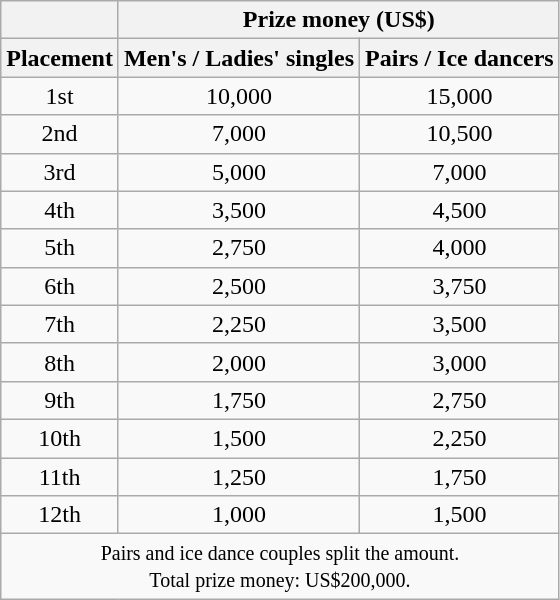<table class="wikitable" style="text-align:center">
<tr>
<th></th>
<th colspan=2>Prize money (US$)</th>
</tr>
<tr>
<th>Placement</th>
<th>Men's / Ladies' singles</th>
<th>Pairs / Ice dancers</th>
</tr>
<tr>
<td>1st</td>
<td>10,000</td>
<td>15,000</td>
</tr>
<tr>
<td>2nd</td>
<td>7,000</td>
<td>10,500</td>
</tr>
<tr>
<td>3rd</td>
<td>5,000</td>
<td>7,000</td>
</tr>
<tr>
<td>4th</td>
<td>3,500</td>
<td>4,500</td>
</tr>
<tr>
<td>5th</td>
<td>2,750</td>
<td>4,000</td>
</tr>
<tr>
<td>6th</td>
<td>2,500</td>
<td>3,750</td>
</tr>
<tr>
<td>7th</td>
<td>2,250</td>
<td>3,500</td>
</tr>
<tr>
<td>8th</td>
<td>2,000</td>
<td>3,000</td>
</tr>
<tr>
<td>9th</td>
<td>1,750</td>
<td>2,750</td>
</tr>
<tr>
<td>10th</td>
<td>1,500</td>
<td>2,250</td>
</tr>
<tr>
<td>11th</td>
<td>1,250</td>
<td>1,750</td>
</tr>
<tr>
<td>12th</td>
<td>1,000</td>
<td>1,500</td>
</tr>
<tr>
<td colspan=3 align=center><small> Pairs and ice dance couples split the amount. <br> Total prize money: US$200,000. </small></td>
</tr>
</table>
